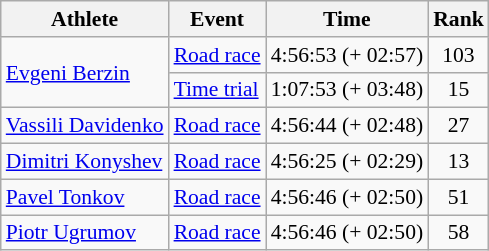<table class=wikitable style="font-size:90%">
<tr>
<th>Athlete</th>
<th>Event</th>
<th>Time</th>
<th>Rank</th>
</tr>
<tr>
<td rowspan=2><a href='#'>Evgeni Berzin</a></td>
<td><a href='#'>Road race</a></td>
<td align=center>4:56:53 (+ 02:57)</td>
<td align=center>103</td>
</tr>
<tr>
<td><a href='#'>Time trial</a></td>
<td align=center>1:07:53 (+ 03:48)</td>
<td align=center>15</td>
</tr>
<tr>
<td><a href='#'>Vassili Davidenko</a></td>
<td><a href='#'>Road race</a></td>
<td align=center>4:56:44 (+ 02:48)</td>
<td align=center>27</td>
</tr>
<tr>
<td><a href='#'>Dimitri Konyshev</a></td>
<td><a href='#'>Road race</a></td>
<td align=center>4:56:25 (+ 02:29)</td>
<td align=center>13</td>
</tr>
<tr>
<td><a href='#'>Pavel Tonkov</a></td>
<td><a href='#'>Road race</a></td>
<td align=center>4:56:46 (+ 02:50)</td>
<td align=center>51</td>
</tr>
<tr>
<td><a href='#'>Piotr Ugrumov</a></td>
<td><a href='#'>Road race</a></td>
<td align=center>4:56:46 (+ 02:50)</td>
<td align=center>58</td>
</tr>
</table>
